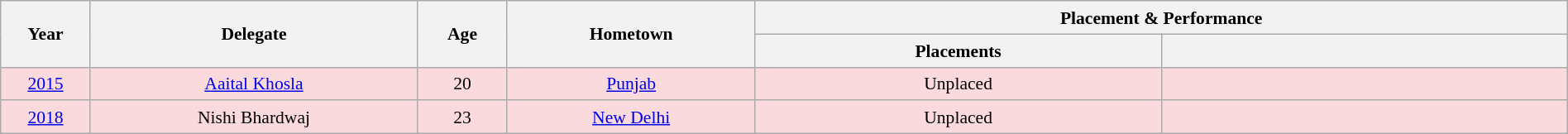<table class="wikitable" style="text-align:center; line-height:20px; font-size:90%; width:100%;">
<tr>
<th rowspan="2"  width=50px>Year</th>
<th rowspan="2"  width=200px>Delegate</th>
<th rowspan="2"  width=50px>Age</th>
<th rowspan="2"  width=150px>Hometown</th>
<th colspan="2"  width=100px>Placement & Performance</th>
</tr>
<tr>
<th width=250px>Placements</th>
<th width=250px></th>
</tr>
<tr style="background:#FADADD;">
<td> <a href='#'>2015</a></td>
<td><a href='#'>Aaital Khosla</a></td>
<td>20</td>
<td><a href='#'>Punjab</a></td>
<td>Unplaced</td>
<td style="background:;"></td>
</tr>
<tr style="background:#FADADD;">
<td> <a href='#'>2018</a></td>
<td>Nishi Bhardwaj</td>
<td>23</td>
<td><a href='#'>New Delhi</a></td>
<td>Unplaced</td>
<td style="background:;"></td>
</tr>
</table>
